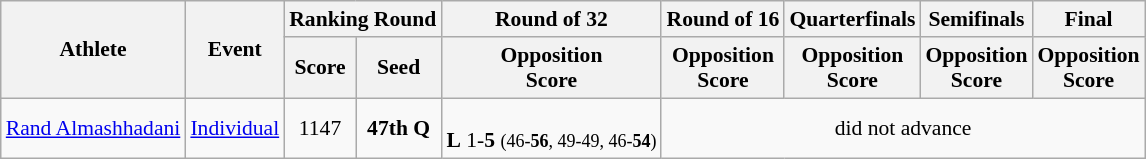<table class=wikitable style="font-size:90%">
<tr>
<th rowspan=2>Athlete</th>
<th rowspan=2>Event</th>
<th colspan=2>Ranking Round</th>
<th>Round of 32</th>
<th>Round of 16</th>
<th>Quarterfinals</th>
<th>Semifinals</th>
<th>Final</th>
</tr>
<tr>
<th>Score</th>
<th>Seed</th>
<th>Opposition<br>Score</th>
<th>Opposition<br>Score</th>
<th>Opposition<br>Score</th>
<th>Opposition<br>Score</th>
<th>Opposition<br>Score</th>
</tr>
<tr>
<td><a href='#'>Rand Almashhadani</a></td>
<td><a href='#'>Individual</a></td>
<td align=center>1147</td>
<td align=center><strong>47th Q</strong></td>
<td align=center><br> <strong>L</strong> 1-<strong>5</strong> <small>(46-<strong>56</strong>, 49-49, 46-<strong>54</strong>)</small></td>
<td align=center colspan="7">did not advance</td>
</tr>
</table>
